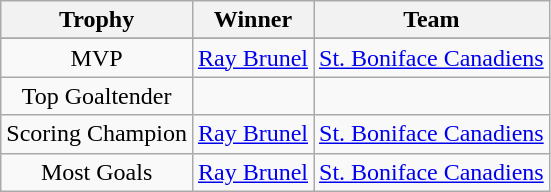<table class="wikitable" style="text-align:center">
<tr>
<th>Trophy</th>
<th>Winner</th>
<th>Team</th>
</tr>
<tr align="center">
</tr>
<tr>
<td>MVP</td>
<td><a href='#'>Ray Brunel</a></td>
<td><a href='#'>St. Boniface Canadiens</a></td>
</tr>
<tr>
<td>Top Goaltender</td>
<td></td>
<td></td>
</tr>
<tr>
<td>Scoring Champion</td>
<td><a href='#'>Ray Brunel</a></td>
<td><a href='#'>St. Boniface Canadiens</a></td>
</tr>
<tr>
<td>Most Goals</td>
<td><a href='#'>Ray Brunel</a></td>
<td><a href='#'>St. Boniface Canadiens</a></td>
</tr>
</table>
